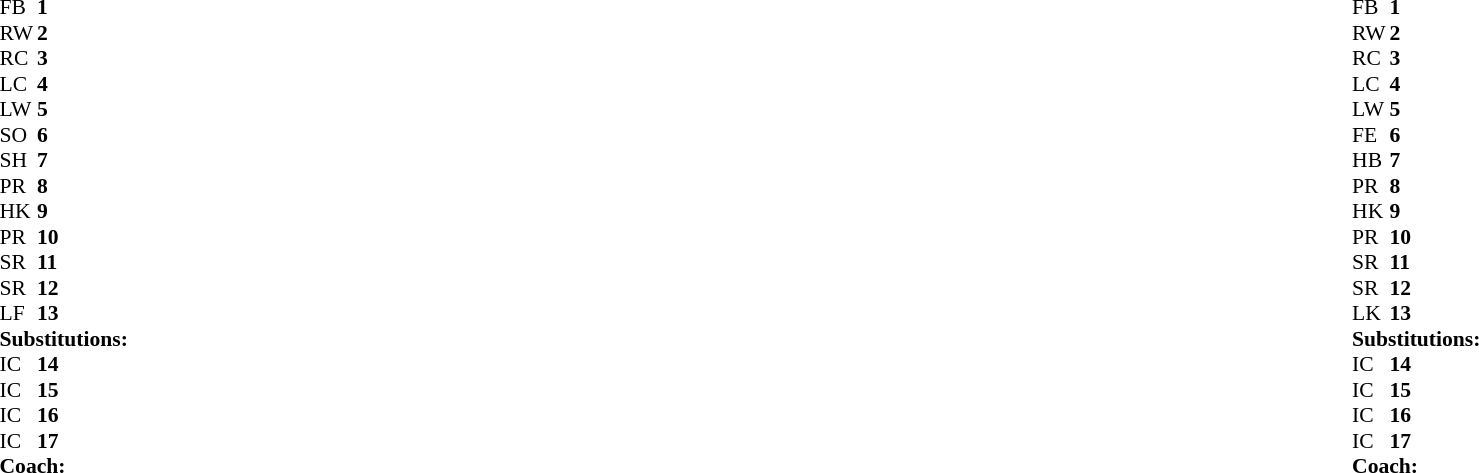<table width="100%">
<tr>
<td valign="top" width="50%"><br><table style="font-size: 90%" cellspacing="0" cellpadding="0">
<tr>
<th width="25"></th>
<th width="25"></th>
</tr>
<tr>
<td>FB</td>
<td><strong>1</strong></td>
<td></td>
</tr>
<tr>
<td>RW</td>
<td><strong>2</strong></td>
<td></td>
</tr>
<tr>
<td>RC</td>
<td><strong>3</strong></td>
<td></td>
</tr>
<tr>
<td>LC</td>
<td><strong>4</strong></td>
<td></td>
</tr>
<tr>
<td>LW</td>
<td><strong>5</strong></td>
<td></td>
</tr>
<tr>
<td>SO</td>
<td><strong>6</strong></td>
<td></td>
</tr>
<tr>
<td>SH</td>
<td><strong>7</strong></td>
<td></td>
</tr>
<tr>
<td>PR</td>
<td><strong>8</strong></td>
<td></td>
</tr>
<tr>
<td>HK</td>
<td><strong>9</strong></td>
<td></td>
</tr>
<tr>
<td>PR</td>
<td><strong>10</strong></td>
<td></td>
</tr>
<tr>
<td>SR</td>
<td><strong>11</strong></td>
<td></td>
</tr>
<tr>
<td>SR</td>
<td><strong>12</strong></td>
<td></td>
</tr>
<tr>
<td>LF</td>
<td><strong>13</strong></td>
<td></td>
</tr>
<tr>
<td colspan=3><strong>Substitutions:</strong></td>
</tr>
<tr>
<td>IC</td>
<td><strong>14</strong></td>
<td></td>
</tr>
<tr>
<td>IC</td>
<td><strong>15</strong></td>
<td></td>
</tr>
<tr>
<td>IC</td>
<td><strong>16</strong></td>
<td></td>
</tr>
<tr>
<td>IC</td>
<td><strong>17</strong></td>
<td></td>
</tr>
<tr>
<td colspan=3><strong>Coach:</strong></td>
</tr>
<tr>
<td colspan="4"></td>
</tr>
</table>
</td>
<td valign="top" width="50%"><br><table style="font-size: 90%" cellspacing="0" cellpadding="0" align="center">
<tr>
<th width="25"></th>
<th width="25"></th>
</tr>
<tr>
<td>FB</td>
<td><strong>1</strong></td>
<td></td>
</tr>
<tr>
<td>RW</td>
<td><strong>2</strong></td>
<td></td>
</tr>
<tr>
<td>RC</td>
<td><strong>3</strong></td>
<td></td>
</tr>
<tr>
<td>LC</td>
<td><strong>4</strong></td>
<td></td>
</tr>
<tr>
<td>LW</td>
<td><strong>5</strong></td>
<td></td>
</tr>
<tr>
<td>FE</td>
<td><strong>6</strong></td>
<td></td>
</tr>
<tr>
<td>HB</td>
<td><strong>7</strong></td>
<td></td>
</tr>
<tr>
<td>PR</td>
<td><strong>8</strong></td>
<td></td>
</tr>
<tr>
<td>HK</td>
<td><strong>9</strong></td>
<td></td>
</tr>
<tr>
<td>PR</td>
<td><strong>10</strong></td>
<td></td>
</tr>
<tr>
<td>SR</td>
<td><strong>11</strong></td>
<td></td>
</tr>
<tr>
<td>SR</td>
<td><strong>12</strong></td>
<td></td>
</tr>
<tr>
<td>LK</td>
<td><strong>13</strong></td>
<td></td>
</tr>
<tr>
<td colspan=3><strong>Substitutions:</strong></td>
</tr>
<tr>
<td>IC</td>
<td><strong>14</strong></td>
<td></td>
</tr>
<tr>
<td>IC</td>
<td><strong>15</strong></td>
<td></td>
</tr>
<tr>
<td>IC</td>
<td><strong>16</strong></td>
<td></td>
</tr>
<tr>
<td>IC</td>
<td><strong>17</strong></td>
<td></td>
</tr>
<tr>
<td colspan=3><strong>Coach:</strong></td>
</tr>
<tr>
<td colspan="4"></td>
</tr>
</table>
</td>
</tr>
</table>
